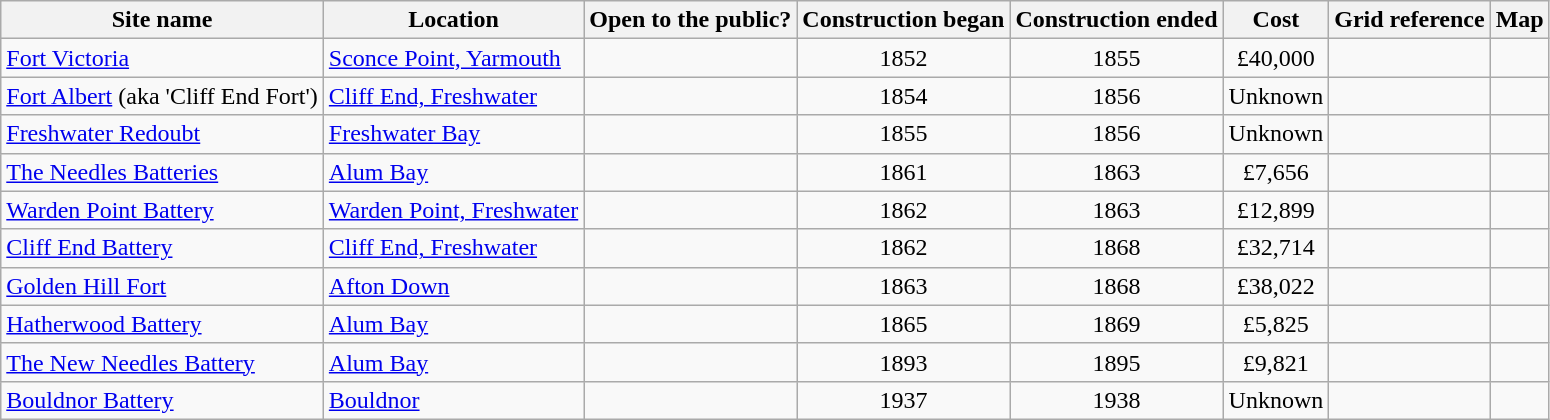<table class="wikitable sortable">
<tr>
<th class="unsortable">Site name</th>
<th class="unsortable">Location</th>
<th class="unsortable">Open to the public?</th>
<th>Construction began</th>
<th>Construction ended</th>
<th>Cost</th>
<th class="unsortable">Grid reference</th>
<th class="unsortable">Map</th>
</tr>
<tr>
<td><a href='#'>Fort Victoria</a></td>
<td><a href='#'>Sconce Point, Yarmouth</a></td>
<td align="center"></td>
<td align="center">1852</td>
<td align="center">1855</td>
<td align="center">£40,000</td>
<td align="center"></td>
<td align="center"></td>
</tr>
<tr>
<td><a href='#'>Fort Albert</a> (aka 'Cliff End Fort')</td>
<td><a href='#'>Cliff End, Freshwater</a></td>
<td align="center"></td>
<td align="center">1854</td>
<td align="center">1856</td>
<td align="center">Unknown</td>
<td align="center"></td>
<td align="center"></td>
</tr>
<tr>
<td><a href='#'>Freshwater Redoubt</a></td>
<td><a href='#'>Freshwater Bay</a></td>
<td align="center"></td>
<td align="center">1855</td>
<td align="center">1856</td>
<td align="center">Unknown</td>
<td align="center"></td>
<td align="center"></td>
</tr>
<tr>
<td><a href='#'>The Needles Batteries</a></td>
<td><a href='#'>Alum Bay</a></td>
<td align="center"></td>
<td align="center">1861</td>
<td align="center">1863</td>
<td align="center">£7,656</td>
<td align="center"></td>
<td align="center"></td>
</tr>
<tr>
<td><a href='#'>Warden Point Battery</a></td>
<td><a href='#'>Warden Point, Freshwater</a></td>
<td align="center"></td>
<td align="center">1862</td>
<td align="center">1863</td>
<td align="center">£12,899</td>
<td align="center"></td>
<td align="center"></td>
</tr>
<tr>
<td><a href='#'>Cliff End Battery</a></td>
<td><a href='#'>Cliff End, Freshwater</a></td>
<td align="center"></td>
<td align="center">1862</td>
<td align="center">1868</td>
<td align="center">£32,714</td>
<td align="center"></td>
<td align="center"></td>
</tr>
<tr>
<td><a href='#'>Golden Hill Fort</a></td>
<td><a href='#'>Afton Down</a></td>
<td align="center"></td>
<td align="center">1863</td>
<td align="center">1868</td>
<td align="center">£38,022</td>
<td align="center"></td>
<td align="center"></td>
</tr>
<tr>
<td><a href='#'>Hatherwood Battery</a></td>
<td><a href='#'>Alum Bay</a></td>
<td align="center"></td>
<td align="center">1865</td>
<td align="center">1869</td>
<td align="center">£5,825</td>
<td align="center"></td>
<td align="center"></td>
</tr>
<tr>
<td><a href='#'>The New Needles Battery</a></td>
<td><a href='#'>Alum Bay</a></td>
<td align="center"></td>
<td align="center">1893</td>
<td align="center">1895</td>
<td align="center">£9,821</td>
<td align="center"></td>
<td align="center"></td>
</tr>
<tr>
<td><a href='#'>Bouldnor Battery</a></td>
<td><a href='#'>Bouldnor</a></td>
<td align="center"></td>
<td align="center">1937</td>
<td align="center">1938</td>
<td align="center">Unknown</td>
<td align="center"></td>
<td align="center"></td>
</tr>
</table>
